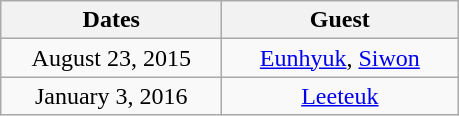<table class="wikitable" style="text-align:center;">
<tr>
<th style="width:140px;">Dates</th>
<th style="width:150px;">Guest</th>
</tr>
<tr>
<td>August 23, 2015</td>
<td><a href='#'>Eunhyuk</a>, <a href='#'>Siwon</a></td>
</tr>
<tr>
<td>January 3, 2016</td>
<td><a href='#'>Leeteuk</a></td>
</tr>
</table>
